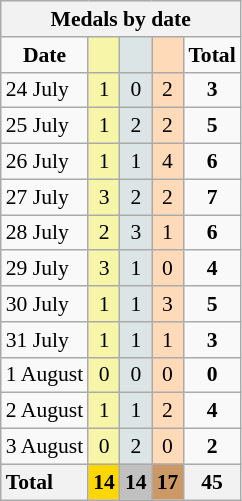<table class="wikitable" style="text-align:center;font-size:90%">
<tr style="background:#efefef;">
<th colspan=7>Medals by date</th>
</tr>
<tr>
<td><strong>Date</strong></td>
<td bgcolor=#f7f6a8></td>
<td bgcolor=#dce5e5></td>
<td bgcolor=#ffdab9></td>
<td><strong>Total</strong></td>
</tr>
<tr>
<td style="text-align:left;">24 July</td>
<td style="background:#F7F6A8;">1</td>
<td style="background:#DCE5E5;">0</td>
<td style="background:#FFDAB9;">2</td>
<td><strong>3</strong></td>
</tr>
<tr>
<td style="text-align:left;">25 July</td>
<td style="background:#F7F6A8;">1</td>
<td style="background:#DCE5E5;">2</td>
<td style="background:#FFDAB9;">2</td>
<td><strong>5</strong></td>
</tr>
<tr>
<td style="text-align:left;">26 July</td>
<td style="background:#F7F6A8;">1</td>
<td style="background:#DCE5E5;">1</td>
<td style="background:#FFDAB9;">4</td>
<td><strong>6</strong></td>
</tr>
<tr>
<td style="text-align:left;">27 July</td>
<td style="background:#F7F6A8;">3</td>
<td style="background:#DCE5E5;">2</td>
<td style="background:#FFDAB9;">2</td>
<td><strong>7</strong></td>
</tr>
<tr>
<td style="text-align:left;">28 July</td>
<td style="background:#F7F6A8;">2</td>
<td style="background:#DCE5E5;">3</td>
<td style="background:#FFDAB9;">1</td>
<td><strong>6</strong></td>
</tr>
<tr>
<td style="text-align:left;">29 July</td>
<td style="background:#F7F6A8;">3</td>
<td style="background:#DCE5E5;">1</td>
<td style="background:#FFDAB9;">0</td>
<td><strong>4</strong></td>
</tr>
<tr>
<td style="text-align:left;">30 July</td>
<td style="background:#F7F6A8;">1</td>
<td style="background:#DCE5E5;">1</td>
<td style="background:#FFDAB9;">3</td>
<td><strong>5</strong></td>
</tr>
<tr>
<td style="text-align:left;">31 July</td>
<td style="background:#F7F6A8;">1</td>
<td style="background:#DCE5E5;">1</td>
<td style="background:#FFDAB9;">1</td>
<td><strong>3</strong></td>
</tr>
<tr>
<td style="text-align:left;">1 August</td>
<td style="background:#F7F6A8;">0</td>
<td style="background:#DCE5E5;">0</td>
<td style="background:#FFDAB9;">0</td>
<td><strong>0</strong></td>
</tr>
<tr>
<td style="text-align:left;">2 August</td>
<td style="background:#F7F6A8;">1</td>
<td style="background:#DCE5E5;">1</td>
<td style="background:#FFDAB9;">2</td>
<td><strong>4</strong></td>
</tr>
<tr>
<td style="text-align:left;">3 August</td>
<td style="background:#F7F6A8;">0</td>
<td style="background:#DCE5E5;">2</td>
<td style="background:#FFDAB9;">0</td>
<td><strong>2</strong></td>
</tr>
<tr>
<th style="text-align:left;">Total</th>
<th style="background:gold;">14</th>
<th style="background:silver;">14</th>
<th style="background:#c96;">17</th>
<th>45</th>
</tr>
</table>
